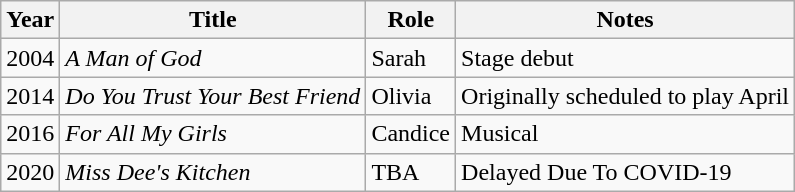<table class="wikitable sortable">
<tr>
<th>Year</th>
<th>Title</th>
<th>Role</th>
<th>Notes</th>
</tr>
<tr>
<td>2004</td>
<td><em>A Man of God</em></td>
<td>Sarah</td>
<td>Stage debut</td>
</tr>
<tr>
<td>2014</td>
<td><em>Do You Trust Your Best Friend</em></td>
<td>Olivia</td>
<td>Originally scheduled to play April</td>
</tr>
<tr>
<td>2016</td>
<td><em>For All My Girls</em></td>
<td>Candice</td>
<td>Musical</td>
</tr>
<tr>
<td>2020</td>
<td><em>Miss Dee's Kitchen</em></td>
<td>TBA</td>
<td>Delayed Due To COVID-19</td>
</tr>
</table>
